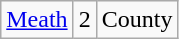<table class="wikitable sortable">
<tr>
<td><a href='#'>Meath</a></td>
<td align="center">2</td>
<td>County</td>
</tr>
</table>
